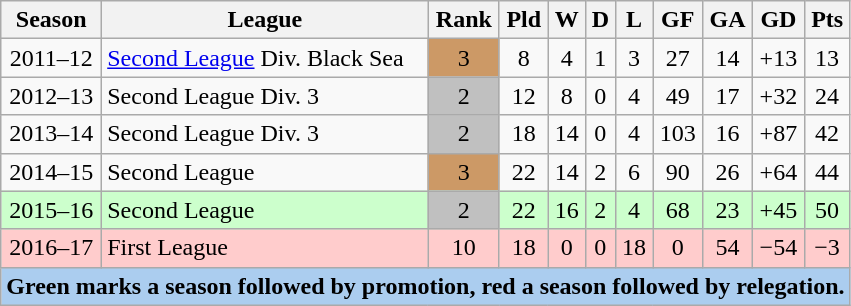<table class="wikitable">
<tr>
<th>Season</th>
<th>League</th>
<th>Rank</th>
<th>Pld</th>
<th>W</th>
<th>D</th>
<th>L</th>
<th>GF</th>
<th>GA</th>
<th>GD</th>
<th>Pts</th>
</tr>
<tr align=center>
<td>2011–12</td>
<td align=left><a href='#'>Second League</a> Div. Black Sea</td>
<td bgcolor=cc9966>3</td>
<td>8</td>
<td>4</td>
<td>1</td>
<td>3</td>
<td>27</td>
<td>14</td>
<td>+13</td>
<td>13</td>
</tr>
<tr align=center>
<td>2012–13</td>
<td align=left>Second League Div. 3</td>
<td bgcolor=silver>2</td>
<td>12</td>
<td>8</td>
<td>0</td>
<td>4</td>
<td>49</td>
<td>17</td>
<td>+32</td>
<td>24</td>
</tr>
<tr align=center>
<td>2013–14</td>
<td align=left>Second League Div. 3</td>
<td bgcolor=silver>2</td>
<td>18</td>
<td>14</td>
<td>0</td>
<td>4</td>
<td>103</td>
<td>16</td>
<td>+87</td>
<td>42</td>
</tr>
<tr align=center>
<td>2014–15</td>
<td align=left>Second League</td>
<td bgcolor=cc9966>3</td>
<td>22</td>
<td>14</td>
<td>2</td>
<td>6</td>
<td>90</td>
<td>26</td>
<td>+64</td>
<td>44</td>
</tr>
<tr align=center bgcolor=#cfc>
<td>2015–16</td>
<td align=left>Second League</td>
<td bgcolor=silver>2</td>
<td>22</td>
<td>16</td>
<td>2</td>
<td>4</td>
<td>68</td>
<td>23</td>
<td>+45</td>
<td>50</td>
</tr>
<tr align=center bgcolor=#fcc>
<td>2016–17</td>
<td align=left>First League</td>
<td>10</td>
<td>18</td>
<td>0</td>
<td>0</td>
<td>18</td>
<td>0</td>
<td>54</td>
<td>−54</td>
<td>−3</td>
</tr>
<tr bgcolor=#abcdef>
<td colspan=11 align=center><strong>Green marks a season followed by promotion, red a season followed by relegation.</strong></td>
</tr>
</table>
